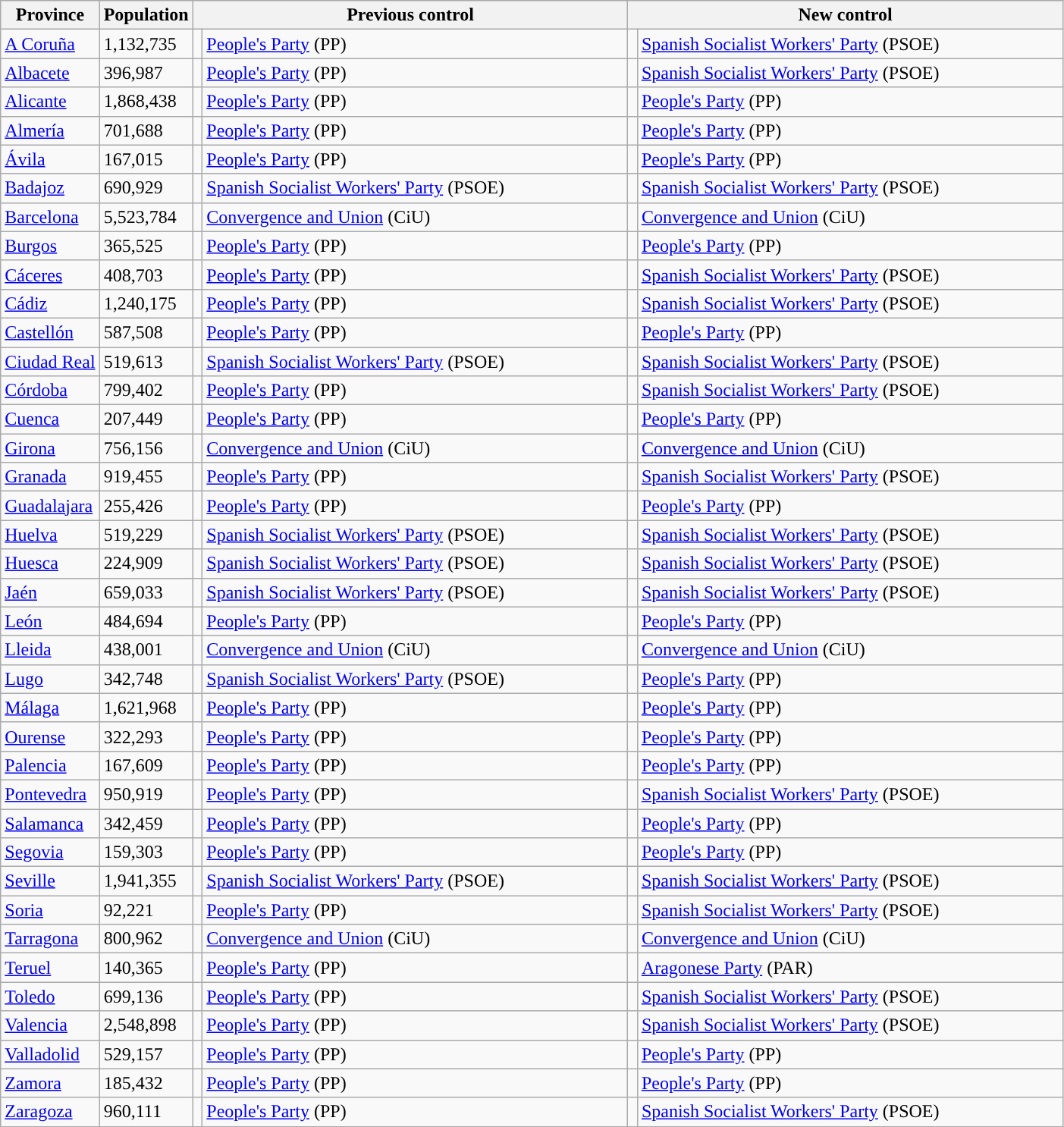<table class="wikitable sortable">
<tr>
<th>Province</th>
<th>Population</th>
<th colspan="2" style="width:375px;">Previous control</th>
<th colspan="2" style="width:375px;">New control</th>
</tr>
<tr>
<td><a href='#'>A Coruña</a></td>
<td>1,132,735</td>
<td width="1" style="color:inherit;background:"></td>
<td><a href='#'>People's Party</a> (PP)</td>
<td width="1" style="color:inherit;background:"></td>
<td><a href='#'>Spanish Socialist Workers' Party</a> (PSOE)</td>
</tr>
<tr>
<td><a href='#'>Albacete</a></td>
<td>396,987</td>
<td style="color:inherit;background:"></td>
<td><a href='#'>People's Party</a> (PP)</td>
<td style="color:inherit;background:"></td>
<td><a href='#'>Spanish Socialist Workers' Party</a> (PSOE)</td>
</tr>
<tr>
<td><a href='#'>Alicante</a></td>
<td>1,868,438</td>
<td style="color:inherit;background:"></td>
<td><a href='#'>People's Party</a> (PP)</td>
<td style="color:inherit;background:"></td>
<td><a href='#'>People's Party</a> (PP)</td>
</tr>
<tr>
<td><a href='#'>Almería</a></td>
<td>701,688</td>
<td style="color:inherit;background:"></td>
<td><a href='#'>People's Party</a> (PP)</td>
<td style="color:inherit;background:"></td>
<td><a href='#'>People's Party</a> (PP)</td>
</tr>
<tr>
<td><a href='#'>Ávila</a></td>
<td>167,015</td>
<td style="color:inherit;background:"></td>
<td><a href='#'>People's Party</a> (PP)</td>
<td style="color:inherit;background:"></td>
<td><a href='#'>People's Party</a> (PP)</td>
</tr>
<tr>
<td><a href='#'>Badajoz</a></td>
<td>690,929</td>
<td style="color:inherit;background:"></td>
<td><a href='#'>Spanish Socialist Workers' Party</a> (PSOE)</td>
<td style="color:inherit;background:"></td>
<td><a href='#'>Spanish Socialist Workers' Party</a> (PSOE)</td>
</tr>
<tr>
<td><a href='#'>Barcelona</a></td>
<td>5,523,784</td>
<td style="color:inherit;background:"></td>
<td><a href='#'>Convergence and Union</a> (CiU)</td>
<td style="color:inherit;background:"></td>
<td><a href='#'>Convergence and Union</a> (CiU)</td>
</tr>
<tr>
<td><a href='#'>Burgos</a></td>
<td>365,525</td>
<td style="color:inherit;background:"></td>
<td><a href='#'>People's Party</a> (PP)</td>
<td style="color:inherit;background:"></td>
<td><a href='#'>People's Party</a> (PP)</td>
</tr>
<tr>
<td><a href='#'>Cáceres</a></td>
<td>408,703</td>
<td style="color:inherit;background:"></td>
<td><a href='#'>People's Party</a> (PP)</td>
<td style="color:inherit;background:"></td>
<td><a href='#'>Spanish Socialist Workers' Party</a> (PSOE)</td>
</tr>
<tr>
<td><a href='#'>Cádiz</a></td>
<td>1,240,175</td>
<td style="color:inherit;background:"></td>
<td><a href='#'>People's Party</a> (PP)</td>
<td style="color:inherit;background:"></td>
<td><a href='#'>Spanish Socialist Workers' Party</a> (PSOE)</td>
</tr>
<tr>
<td><a href='#'>Castellón</a></td>
<td>587,508</td>
<td style="color:inherit;background:"></td>
<td><a href='#'>People's Party</a> (PP)</td>
<td style="color:inherit;background:"></td>
<td><a href='#'>People's Party</a> (PP)</td>
</tr>
<tr>
<td><a href='#'>Ciudad Real</a></td>
<td>519,613</td>
<td style="color:inherit;background:"></td>
<td><a href='#'>Spanish Socialist Workers' Party</a> (PSOE)</td>
<td style="color:inherit;background:"></td>
<td><a href='#'>Spanish Socialist Workers' Party</a> (PSOE)</td>
</tr>
<tr>
<td><a href='#'>Córdoba</a></td>
<td>799,402</td>
<td style="color:inherit;background:"></td>
<td><a href='#'>People's Party</a> (PP)</td>
<td style="color:inherit;background:"></td>
<td><a href='#'>Spanish Socialist Workers' Party</a> (PSOE)</td>
</tr>
<tr>
<td><a href='#'>Cuenca</a></td>
<td>207,449</td>
<td style="color:inherit;background:"></td>
<td><a href='#'>People's Party</a> (PP)</td>
<td style="color:inherit;background:"></td>
<td><a href='#'>People's Party</a> (PP)</td>
</tr>
<tr>
<td><a href='#'>Girona</a></td>
<td>756,156</td>
<td style="color:inherit;background:"></td>
<td><a href='#'>Convergence and Union</a> (CiU)</td>
<td style="color:inherit;background:"></td>
<td><a href='#'>Convergence and Union</a> (CiU)</td>
</tr>
<tr>
<td><a href='#'>Granada</a></td>
<td>919,455</td>
<td style="color:inherit;background:"></td>
<td><a href='#'>People's Party</a> (PP)</td>
<td style="color:inherit;background:"></td>
<td><a href='#'>Spanish Socialist Workers' Party</a> (PSOE)</td>
</tr>
<tr>
<td><a href='#'>Guadalajara</a></td>
<td>255,426</td>
<td style="color:inherit;background:"></td>
<td><a href='#'>People's Party</a> (PP)</td>
<td style="color:inherit;background:"></td>
<td><a href='#'>People's Party</a> (PP)</td>
</tr>
<tr>
<td><a href='#'>Huelva</a></td>
<td>519,229</td>
<td style="color:inherit;background:"></td>
<td><a href='#'>Spanish Socialist Workers' Party</a> (PSOE)</td>
<td style="color:inherit;background:"></td>
<td><a href='#'>Spanish Socialist Workers' Party</a> (PSOE)</td>
</tr>
<tr>
<td><a href='#'>Huesca</a></td>
<td>224,909</td>
<td style="color:inherit;background:"></td>
<td><a href='#'>Spanish Socialist Workers' Party</a> (PSOE)</td>
<td style="color:inherit;background:"></td>
<td><a href='#'>Spanish Socialist Workers' Party</a> (PSOE)</td>
</tr>
<tr>
<td><a href='#'>Jaén</a></td>
<td>659,033</td>
<td style="color:inherit;background:"></td>
<td><a href='#'>Spanish Socialist Workers' Party</a> (PSOE)</td>
<td style="color:inherit;background:"></td>
<td><a href='#'>Spanish Socialist Workers' Party</a> (PSOE)</td>
</tr>
<tr>
<td><a href='#'>León</a></td>
<td>484,694</td>
<td style="color:inherit;background:"></td>
<td><a href='#'>People's Party</a> (PP)</td>
<td style="color:inherit;background:"></td>
<td><a href='#'>People's Party</a> (PP)</td>
</tr>
<tr>
<td><a href='#'>Lleida</a></td>
<td>438,001</td>
<td style="color:inherit;background:"></td>
<td><a href='#'>Convergence and Union</a> (CiU)</td>
<td style="color:inherit;background:"></td>
<td><a href='#'>Convergence and Union</a> (CiU)</td>
</tr>
<tr>
<td><a href='#'>Lugo</a></td>
<td>342,748</td>
<td style="color:inherit;background:"></td>
<td><a href='#'>Spanish Socialist Workers' Party</a> (PSOE)</td>
<td style="color:inherit;background:"></td>
<td><a href='#'>People's Party</a> (PP)</td>
</tr>
<tr>
<td><a href='#'>Málaga</a></td>
<td>1,621,968</td>
<td style="color:inherit;background:"></td>
<td><a href='#'>People's Party</a> (PP)</td>
<td style="color:inherit;background:"></td>
<td><a href='#'>People's Party</a> (PP)</td>
</tr>
<tr>
<td><a href='#'>Ourense</a></td>
<td>322,293</td>
<td style="color:inherit;background:"></td>
<td><a href='#'>People's Party</a> (PP)</td>
<td style="color:inherit;background:"></td>
<td><a href='#'>People's Party</a> (PP)</td>
</tr>
<tr>
<td><a href='#'>Palencia</a></td>
<td>167,609</td>
<td style="color:inherit;background:"></td>
<td><a href='#'>People's Party</a> (PP)</td>
<td style="color:inherit;background:"></td>
<td><a href='#'>People's Party</a> (PP)</td>
</tr>
<tr>
<td><a href='#'>Pontevedra</a></td>
<td>950,919</td>
<td style="color:inherit;background:"></td>
<td><a href='#'>People's Party</a> (PP)</td>
<td style="color:inherit;background:"></td>
<td><a href='#'>Spanish Socialist Workers' Party</a> (PSOE)</td>
</tr>
<tr>
<td><a href='#'>Salamanca</a></td>
<td>342,459</td>
<td style="color:inherit;background:"></td>
<td><a href='#'>People's Party</a> (PP)</td>
<td style="color:inherit;background:"></td>
<td><a href='#'>People's Party</a> (PP)</td>
</tr>
<tr>
<td><a href='#'>Segovia</a></td>
<td>159,303</td>
<td style="color:inherit;background:"></td>
<td><a href='#'>People's Party</a> (PP)</td>
<td style="color:inherit;background:"></td>
<td><a href='#'>People's Party</a> (PP)</td>
</tr>
<tr>
<td><a href='#'>Seville</a></td>
<td>1,941,355</td>
<td style="color:inherit;background:"></td>
<td><a href='#'>Spanish Socialist Workers' Party</a> (PSOE)</td>
<td style="color:inherit;background:"></td>
<td><a href='#'>Spanish Socialist Workers' Party</a> (PSOE)</td>
</tr>
<tr>
<td><a href='#'>Soria</a></td>
<td>92,221</td>
<td style="color:inherit;background:"></td>
<td><a href='#'>People's Party</a> (PP)</td>
<td style="color:inherit;background:"></td>
<td><a href='#'>Spanish Socialist Workers' Party</a> (PSOE)</td>
</tr>
<tr>
<td><a href='#'>Tarragona</a></td>
<td>800,962</td>
<td style="color:inherit;background:"></td>
<td><a href='#'>Convergence and Union</a> (CiU)</td>
<td style="color:inherit;background:"></td>
<td><a href='#'>Convergence and Union</a> (CiU)</td>
</tr>
<tr>
<td><a href='#'>Teruel</a></td>
<td>140,365</td>
<td style="color:inherit;background:"></td>
<td><a href='#'>People's Party</a> (PP)</td>
<td style="color:inherit;background:"></td>
<td><a href='#'>Aragonese Party</a> (PAR)</td>
</tr>
<tr>
<td><a href='#'>Toledo</a></td>
<td>699,136</td>
<td style="color:inherit;background:"></td>
<td><a href='#'>People's Party</a> (PP)</td>
<td style="color:inherit;background:"></td>
<td><a href='#'>Spanish Socialist Workers' Party</a> (PSOE)</td>
</tr>
<tr>
<td><a href='#'>Valencia</a></td>
<td>2,548,898</td>
<td style="color:inherit;background:"></td>
<td><a href='#'>People's Party</a> (PP)</td>
<td style="color:inherit;background:"></td>
<td><a href='#'>Spanish Socialist Workers' Party</a> (PSOE)</td>
</tr>
<tr>
<td><a href='#'>Valladolid</a></td>
<td>529,157</td>
<td style="color:inherit;background:"></td>
<td><a href='#'>People's Party</a> (PP)</td>
<td style="color:inherit;background:"></td>
<td><a href='#'>People's Party</a> (PP)</td>
</tr>
<tr>
<td><a href='#'>Zamora</a></td>
<td>185,432</td>
<td style="color:inherit;background:"></td>
<td><a href='#'>People's Party</a> (PP)</td>
<td style="color:inherit;background:"></td>
<td><a href='#'>People's Party</a> (PP)</td>
</tr>
<tr>
<td><a href='#'>Zaragoza</a></td>
<td>960,111</td>
<td style="color:inherit;background:"></td>
<td><a href='#'>People's Party</a> (PP)</td>
<td style="color:inherit;background:"></td>
<td><a href='#'>Spanish Socialist Workers' Party</a> (PSOE)</td>
</tr>
</table>
